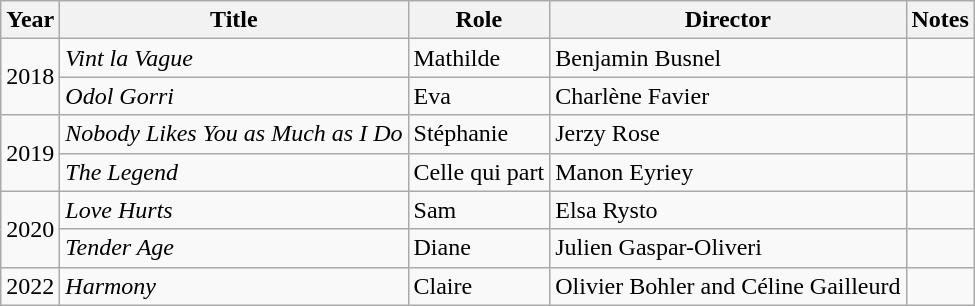<table class="wikitable">
<tr>
<th>Year</th>
<th>Title</th>
<th>Role</th>
<th>Director</th>
<th>Notes</th>
</tr>
<tr>
<td rowspan="2">2018</td>
<td><em>Vint la Vague</em></td>
<td>Mathilde</td>
<td>Benjamin Busnel</td>
<td></td>
</tr>
<tr>
<td><em>Odol Gorri</em></td>
<td>Eva</td>
<td>Charlène Favier</td>
<td></td>
</tr>
<tr>
<td rowspan="2">2019</td>
<td><em>Nobody Likes You as Much as I Do</em></td>
<td>Stéphanie</td>
<td>Jerzy Rose</td>
<td></td>
</tr>
<tr>
<td><em>The Legend</em></td>
<td>Celle qui part</td>
<td>Manon Eyriey</td>
<td></td>
</tr>
<tr>
<td rowspan="2">2020</td>
<td><em>Love Hurts</em></td>
<td>Sam</td>
<td>Elsa Rysto</td>
<td></td>
</tr>
<tr>
<td><em>Tender Age</em></td>
<td>Diane</td>
<td>Julien Gaspar-Oliveri</td>
<td></td>
</tr>
<tr>
<td>2022</td>
<td><em>Harmony</em></td>
<td>Claire</td>
<td>Olivier Bohler and Céline Gailleurd</td>
<td></td>
</tr>
</table>
